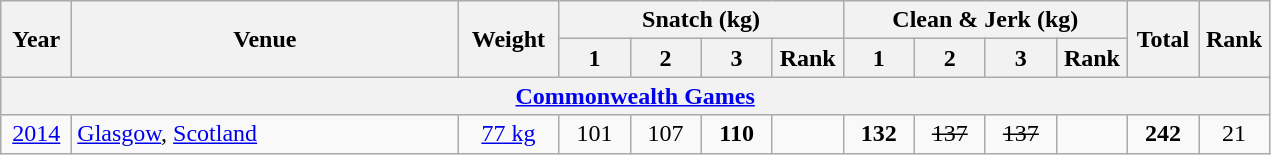<table class = "wikitable" style="text-align:center;">
<tr>
<th rowspan=2 width=40>Year</th>
<th rowspan=2 width=250>Venue</th>
<th rowspan=2 width=60>Weight</th>
<th colspan=4>Snatch (kg)</th>
<th colspan=4>Clean & Jerk (kg)</th>
<th rowspan=2 width=40>Total</th>
<th rowspan=2 width=40>Rank</th>
</tr>
<tr>
<th width=40>1</th>
<th width=40>2</th>
<th width=40>3</th>
<th width=40>Rank</th>
<th width=40>1</th>
<th width=40>2</th>
<th width=40>3</th>
<th width=40>Rank</th>
</tr>
<tr>
<th colspan=13><a href='#'>Commonwealth Games</a></th>
</tr>
<tr>
<td><a href='#'>2014</a></td>
<td align=left> <a href='#'>Glasgow</a>, <a href='#'>Scotland</a></td>
<td><a href='#'>77 kg</a></td>
<td>101</td>
<td>107</td>
<td><strong>110</strong></td>
<td></td>
<td><strong>132</strong></td>
<td><s>137</s></td>
<td><s>137</s></td>
<td></td>
<td><strong>242</strong></td>
<td>21</td>
</tr>
</table>
